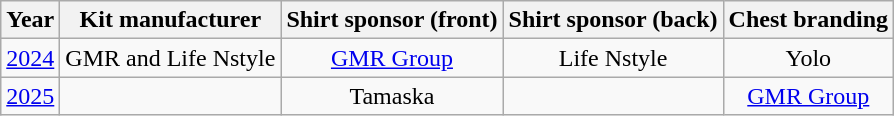<table class="wikitable" style="text-align:center">
<tr>
<th>Year</th>
<th>Kit manufacturer</th>
<th>Shirt sponsor (front)</th>
<th>Shirt sponsor (back)</th>
<th>Chest branding</th>
</tr>
<tr>
<td><a href='#'>2024</a></td>
<td>GMR and Life Nstyle</td>
<td><a href='#'>GMR Group</a></td>
<td>Life Nstyle</td>
<td>Yolo</td>
</tr>
<tr>
<td><a href='#'>2025</a></td>
<td></td>
<td>Tamaska</td>
<td></td>
<td><a href='#'>GMR Group</a></td>
</tr>
</table>
